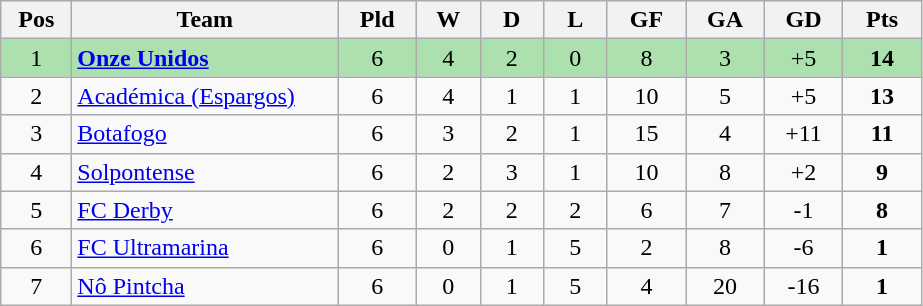<table class="wikitable" style="text-align: center;">
<tr>
<th style="width: 40px;">Pos</th>
<th style="width: 170px;">Team</th>
<th style="width: 45px;">Pld</th>
<th style="width: 35px;">W</th>
<th style="width: 35px;">D</th>
<th style="width: 35px;">L</th>
<th style="width: 45px;">GF</th>
<th style="width: 45px;">GA</th>
<th style="width: 45px;">GD</th>
<th style="width: 45px;">Pts</th>
</tr>
<tr style="background:#ACE1AF;">
<td>1</td>
<td style="text-align: left;"><strong><a href='#'>Onze Unidos</a></strong></td>
<td>6</td>
<td>4</td>
<td>2</td>
<td>0</td>
<td>8</td>
<td>3</td>
<td>+5</td>
<td><strong>14</strong></td>
</tr>
<tr>
<td>2</td>
<td style="text-align: left;"><a href='#'>Académica (Espargos)</a></td>
<td>6</td>
<td>4</td>
<td>1</td>
<td>1</td>
<td>10</td>
<td>5</td>
<td>+5</td>
<td><strong>13</strong></td>
</tr>
<tr>
<td>3</td>
<td style="text-align: left;"><a href='#'>Botafogo</a></td>
<td>6</td>
<td>3</td>
<td>2</td>
<td>1</td>
<td>15</td>
<td>4</td>
<td>+11</td>
<td><strong>11</strong></td>
</tr>
<tr>
<td>4</td>
<td style="text-align: left;"><a href='#'>Solpontense</a></td>
<td>6</td>
<td>2</td>
<td>3</td>
<td>1</td>
<td>10</td>
<td>8</td>
<td>+2</td>
<td><strong>9</strong></td>
</tr>
<tr>
<td>5</td>
<td style="text-align: left;"><a href='#'>FC Derby</a></td>
<td>6</td>
<td>2</td>
<td>2</td>
<td>2</td>
<td>6</td>
<td>7</td>
<td>-1</td>
<td><strong>8</strong></td>
</tr>
<tr>
<td>6</td>
<td style="text-align: left;"><a href='#'>FC Ultramarina</a></td>
<td>6</td>
<td>0</td>
<td>1</td>
<td>5</td>
<td>2</td>
<td>8</td>
<td>-6</td>
<td><strong>1</strong></td>
</tr>
<tr>
<td>7</td>
<td style="text-align: left;"><a href='#'>Nô Pintcha</a></td>
<td>6</td>
<td>0</td>
<td>1</td>
<td>5</td>
<td>4</td>
<td>20</td>
<td>-16</td>
<td><strong>1</strong></td>
</tr>
</table>
